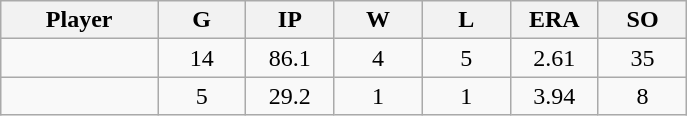<table class="wikitable sortable">
<tr>
<th bgcolor="#DDDDFF" width="16%">Player</th>
<th bgcolor="#DDDDFF" width="9%">G</th>
<th bgcolor="#DDDDFF" width="9%">IP</th>
<th bgcolor="#DDDDFF" width="9%">W</th>
<th bgcolor="#DDDDFF" width="9%">L</th>
<th bgcolor="#DDDDFF" width="9%">ERA</th>
<th bgcolor="#DDDDFF" width="9%">SO</th>
</tr>
<tr align="center">
<td></td>
<td>14</td>
<td>86.1</td>
<td>4</td>
<td>5</td>
<td>2.61</td>
<td>35</td>
</tr>
<tr align="center">
<td></td>
<td>5</td>
<td>29.2</td>
<td>1</td>
<td>1</td>
<td>3.94</td>
<td>8</td>
</tr>
</table>
